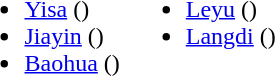<table>
<tr>
<td valign="top"><br><ul><li><a href='#'>Yisa</a> ()</li><li><a href='#'>Jiayin</a> ()</li><li><a href='#'>Baohua</a> ()</li></ul></td>
<td valign="top"><br><ul><li><a href='#'>Leyu</a> ()</li><li><a href='#'>Langdi</a> ()</li></ul></td>
</tr>
</table>
